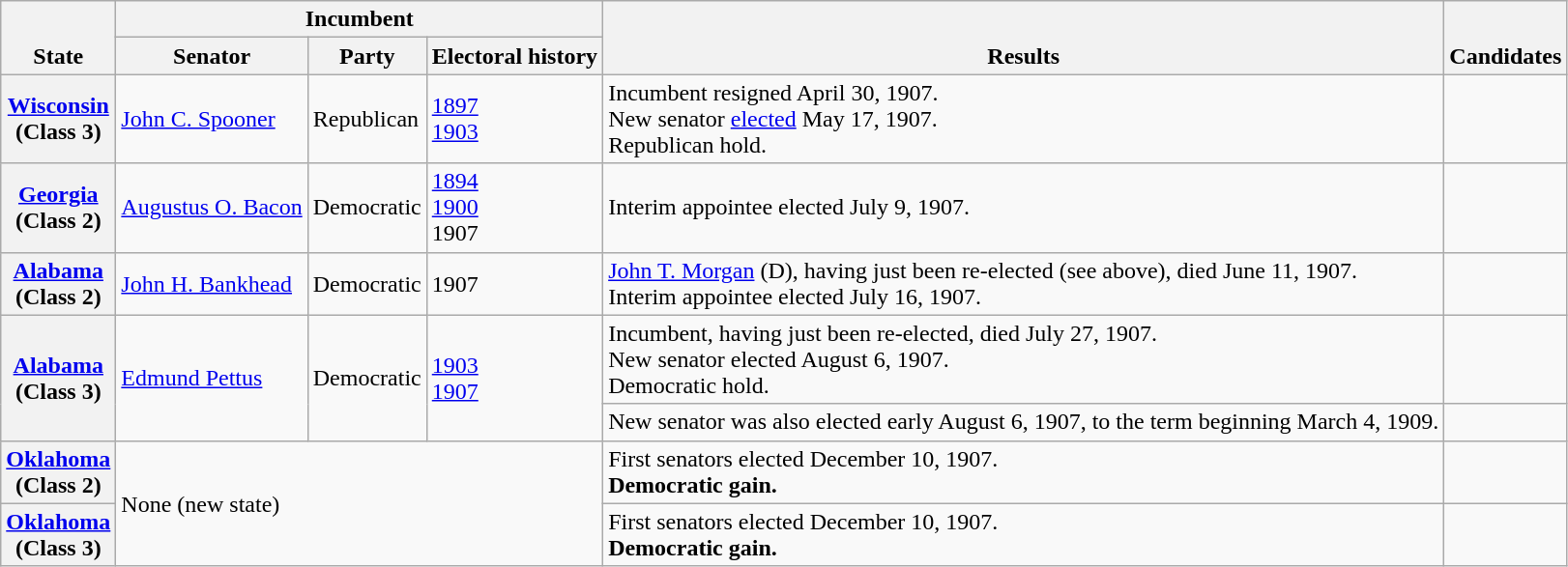<table class=wikitable>
<tr valign=bottom>
<th rowspan=2>State</th>
<th colspan=3>Incumbent</th>
<th rowspan=2>Results</th>
<th rowspan=2>Candidates</th>
</tr>
<tr valign=bottom>
<th>Senator</th>
<th>Party</th>
<th>Electoral history</th>
</tr>
<tr>
<th><a href='#'>Wisconsin</a><br>(Class 3)</th>
<td><a href='#'>John C. Spooner</a></td>
<td>Republican</td>
<td><a href='#'>1897</a><br><a href='#'>1903</a></td>
<td>Incumbent resigned April 30, 1907.<br>New senator <a href='#'>elected</a> May 17, 1907.<br>Republican hold.</td>
<td nowrap></td>
</tr>
<tr>
<th><a href='#'>Georgia</a><br>(Class 2)</th>
<td><a href='#'>Augustus O. Bacon</a></td>
<td>Democratic</td>
<td><a href='#'>1894</a><br><a href='#'>1900</a><br>1907 </td>
<td>Interim appointee elected July 9, 1907.</td>
<td nowrap></td>
</tr>
<tr>
<th><a href='#'>Alabama</a><br>(Class 2)</th>
<td><a href='#'>John H. Bankhead</a></td>
<td>Democratic</td>
<td>1907 </td>
<td><a href='#'>John T. Morgan</a> (D), having just been re-elected (see above), died June 11, 1907.<br>Interim appointee elected July 16, 1907.</td>
<td nowrap></td>
</tr>
<tr>
<th rowspan=2><a href='#'>Alabama</a><br>(Class 3)</th>
<td rowspan=2><a href='#'>Edmund Pettus</a></td>
<td rowspan=2 >Democratic</td>
<td rowspan=2><a href='#'>1903</a><br><a href='#'>1907</a></td>
<td>Incumbent, having just been re-elected, died July 27, 1907.<br>New senator elected August 6, 1907.<br>Democratic hold.</td>
<td nowrap></td>
</tr>
<tr>
<td>New senator was also elected early August 6, 1907, to the term beginning March 4, 1909.</td>
<td nowrap></td>
</tr>
<tr>
<th><a href='#'>Oklahoma</a><br>(Class 2)</th>
<td colspan=3 rowspan=2>None (new state)</td>
<td>First senators elected December 10, 1907.<br><strong>Democratic gain.</strong></td>
<td nowrap></td>
</tr>
<tr>
<th><a href='#'>Oklahoma</a><br>(Class 3)</th>
<td>First senators elected December 10, 1907.<br><strong>Democratic gain.</strong></td>
<td nowrap></td>
</tr>
</table>
